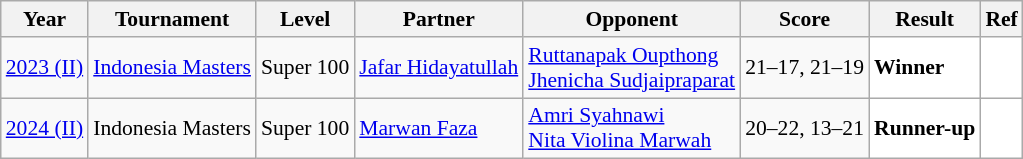<table class="sortable wikitable" style="font-size: 90%;">
<tr>
<th>Year</th>
<th>Tournament</th>
<th>Level</th>
<th>Partner</th>
<th>Opponent</th>
<th>Score</th>
<th>Result</th>
<th>Ref</th>
</tr>
<tr>
<td align="center"><a href='#'>2023 (II)</a></td>
<td align="left"><a href='#'>Indonesia Masters</a></td>
<td align="left">Super 100</td>
<td align="left"> <a href='#'>Jafar Hidayatullah</a></td>
<td align="left"> <a href='#'>Ruttanapak Oupthong</a><br> <a href='#'>Jhenicha Sudjaipraparat</a></td>
<td align="left">21–17, 21–19</td>
<td style="text-align:left; background:white"> <strong>Winner</strong></td>
<td style="text-align:center; background:white"></td>
</tr>
<tr>
<td align="center"><a href='#'>2024 (II)</a></td>
<td align="left">Indonesia Masters</td>
<td align="left">Super 100</td>
<td align="left"> <a href='#'>Marwan Faza</a></td>
<td align="left"> <a href='#'>Amri Syahnawi</a><br> <a href='#'>Nita Violina Marwah</a></td>
<td align="left">20–22, 13–21</td>
<td style="text-align:left; background:white"> <strong>Runner-up</strong></td>
<td style="text-align:center; background:white"></td>
</tr>
</table>
